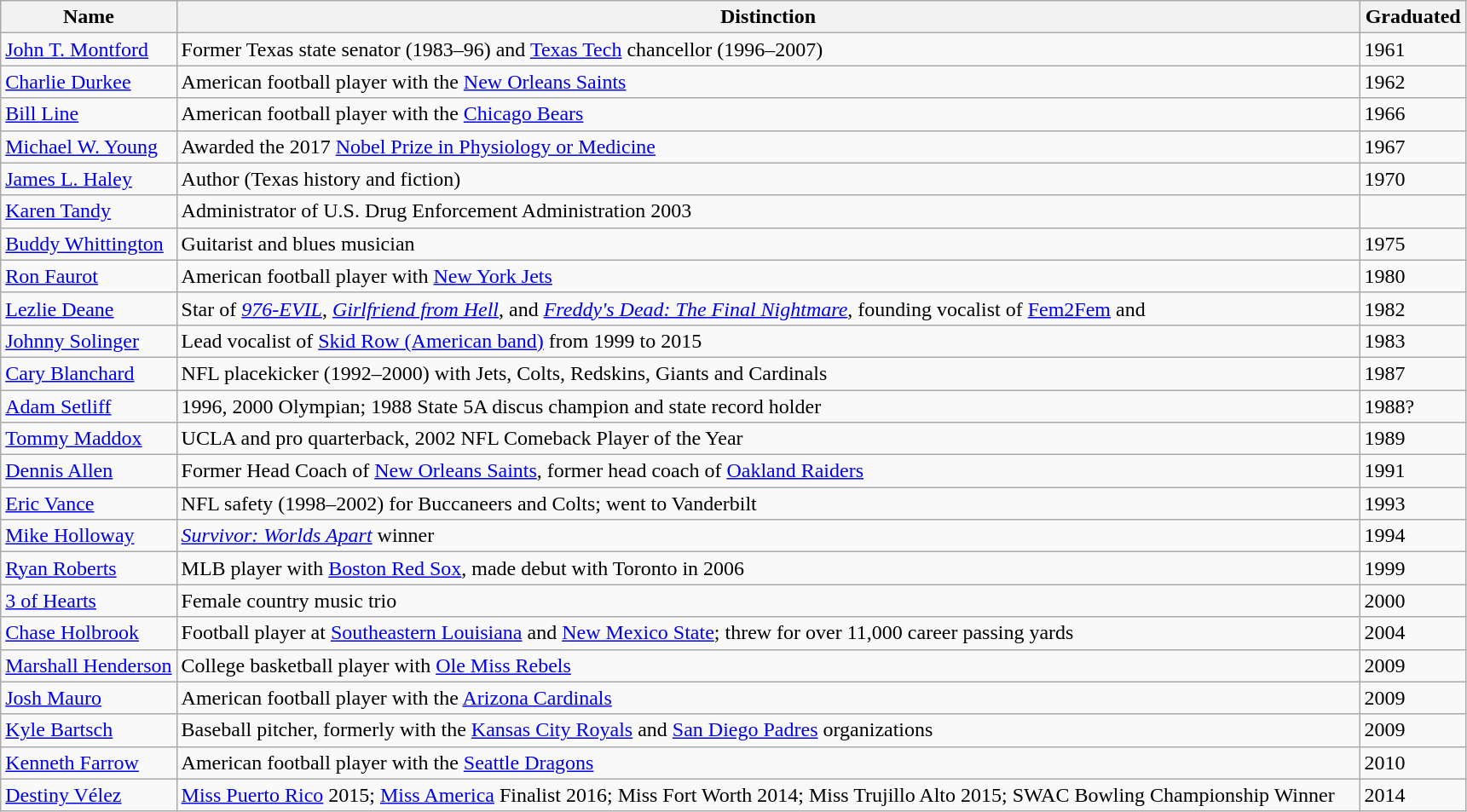<table class="wikitable sortable">
<tr>
<th width=12%>Name</th>
<th>Distinction</th>
<th>Graduated</th>
</tr>
<tr>
<td><a href='#'>John T. Montford</a></td>
<td>Former Texas state senator (1983–96) and <a href='#'>Texas Tech</a> chancellor (1996–2007)</td>
<td>1961</td>
</tr>
<tr>
<td><a href='#'>Charlie Durkee</a></td>
<td>American football player with the <a href='#'>New Orleans Saints</a></td>
<td> 1962</td>
</tr>
<tr>
<td><a href='#'>Bill Line</a></td>
<td>American football player with the <a href='#'>Chicago Bears</a></td>
<td> 1966</td>
</tr>
<tr>
<td><a href='#'>Michael W. Young</a></td>
<td>Awarded the 2017 <a href='#'>Nobel Prize in Physiology or Medicine</a></td>
<td>1967</td>
</tr>
<tr>
<td><a href='#'>James L. Haley</a></td>
<td>Author (Texas history and fiction)</td>
<td>1970</td>
</tr>
<tr>
<td><a href='#'>Karen Tandy</a></td>
<td>Administrator of U.S. Drug Enforcement Administration 2003 </td>
<td></td>
</tr>
<tr>
<td><a href='#'>Buddy Whittington</a></td>
<td>Guitarist and blues musician</td>
<td>1975</td>
</tr>
<tr>
<td><a href='#'>Ron Faurot</a></td>
<td>American football player with <a href='#'>New York Jets</a></td>
<td> 1980</td>
</tr>
<tr>
<td><a href='#'>Lezlie Deane</a></td>
<td>Star of <em><a href='#'>976-EVIL</a></em>, <em><a href='#'>Girlfriend from Hell</a></em>, and <em><a href='#'>Freddy's Dead: The Final Nightmare</a></em>, founding vocalist of <a href='#'>Fem2Fem</a> and </td>
<td>1982</td>
</tr>
<tr>
<td><a href='#'>Johnny Solinger</a></td>
<td>Lead vocalist of <a href='#'>Skid Row (American band)</a> from 1999 to 2015</td>
<td>1983</td>
</tr>
<tr>
<td><a href='#'>Cary Blanchard</a></td>
<td>NFL placekicker (1992–2000) with Jets, Colts, Redskins, Giants and Cardinals</td>
<td>1987</td>
</tr>
<tr>
<td><a href='#'>Adam Setliff</a></td>
<td>1996, 2000 Olympian; 1988 State 5A discus champion and state record holder</td>
<td>1988?</td>
</tr>
<tr>
<td><a href='#'>Tommy Maddox</a></td>
<td>UCLA and pro quarterback, 2002 NFL Comeback Player of the Year</td>
<td>1989</td>
</tr>
<tr>
<td><a href='#'>Dennis Allen</a></td>
<td>Former Head Coach of <a href='#'>New Orleans Saints</a>, former head coach of <a href='#'>Oakland Raiders</a></td>
<td>1991</td>
</tr>
<tr>
<td><a href='#'>Eric Vance</a></td>
<td>NFL safety (1998–2002) for Buccaneers and Colts; went to Vanderbilt</td>
<td>1993</td>
</tr>
<tr>
<td><a href='#'>Mike Holloway</a></td>
<td><em><a href='#'>Survivor: Worlds Apart</a></em> winner</td>
<td>1994</td>
</tr>
<tr>
<td><a href='#'>Ryan Roberts</a></td>
<td>MLB player with <a href='#'>Boston Red Sox</a>, made debut with Toronto in 2006</td>
<td>1999</td>
</tr>
<tr>
<td><a href='#'>3 of Hearts</a></td>
<td>Female country music trio</td>
<td>2000</td>
</tr>
<tr>
<td><a href='#'>Chase Holbrook</a></td>
<td>Football player at <a href='#'>Southeastern Louisiana</a> and <a href='#'>New Mexico State</a>; threw for over 11,000 career passing yards</td>
<td>2004</td>
</tr>
<tr>
<td><a href='#'>Marshall Henderson</a></td>
<td>College basketball player with <a href='#'>Ole Miss Rebels</a></td>
<td>2009</td>
</tr>
<tr>
<td><a href='#'>Josh Mauro</a></td>
<td>American football player with the <a href='#'>Arizona Cardinals</a></td>
<td> 2009</td>
</tr>
<tr>
<td><a href='#'>Kyle Bartsch</a></td>
<td>Baseball pitcher, formerly with the <a href='#'>Kansas City Royals</a> and <a href='#'>San Diego Padres</a> organizations</td>
<td> 2009</td>
</tr>
<tr>
<td><a href='#'>Kenneth Farrow</a></td>
<td>American football player with the <a href='#'>Seattle Dragons</a></td>
<td>2010</td>
</tr>
<tr>
<td><a href='#'>Destiny Vélez</a></td>
<td><a href='#'>Miss Puerto Rico</a> 2015; <a href='#'>Miss America</a> Finalist 2016; Miss Fort Worth 2014; Miss Trujillo Alto 2015; SWAC Bowling Championship Winner</td>
<td>2014</td>
</tr>
</table>
